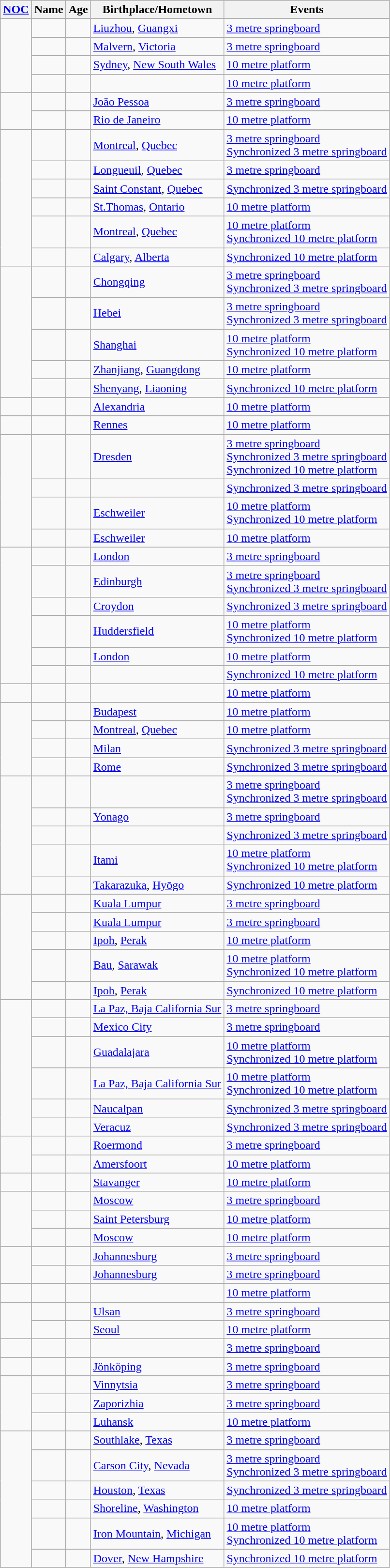<table class="wikitable sortable">
<tr>
<th><a href='#'>NOC</a></th>
<th>Name</th>
<th>Age</th>
<th>Birthplace/Hometown</th>
<th>Events</th>
</tr>
<tr>
<td align="left" rowspan="4"></td>
<td align="left"></td>
<td align="left"></td>
<td align="left"> <a href='#'>Liuzhou</a>, <a href='#'>Guangxi</a></td>
<td align="left"><a href='#'>3 metre springboard</a></td>
</tr>
<tr>
<td align="left"></td>
<td align="left"></td>
<td align="left"> <a href='#'>Malvern</a>, <a href='#'>Victoria</a></td>
<td align="left"><a href='#'>3 metre springboard</a></td>
</tr>
<tr>
<td align="left"></td>
<td align="left"></td>
<td align="left"> <a href='#'>Sydney</a>, <a href='#'>New South Wales</a></td>
<td align="left"><a href='#'>10 metre platform</a></td>
</tr>
<tr>
<td align="left"></td>
<td align="left"></td>
<td align="left"></td>
<td align="left"><a href='#'>10 metre platform</a></td>
</tr>
<tr>
<td align="left" rowspan="2"></td>
<td align="left"></td>
<td align="left"></td>
<td align="left"> <a href='#'>João Pessoa</a></td>
<td align="left"><a href='#'>3 metre springboard</a></td>
</tr>
<tr>
<td align="left"></td>
<td align="left"></td>
<td align="left"> <a href='#'>Rio de Janeiro</a></td>
<td align="left"><a href='#'>10 metre platform</a></td>
</tr>
<tr>
<td align="left" rowspan="6"></td>
<td align="left"></td>
<td align="left"></td>
<td align="left"> <a href='#'>Montreal</a>, <a href='#'>Quebec</a></td>
<td align="left"><a href='#'>3 metre springboard</a><br><a href='#'>Synchronized 3 metre springboard</a></td>
</tr>
<tr>
<td align="left"></td>
<td align="left"></td>
<td align="left"> <a href='#'>Longueuil</a>, <a href='#'>Quebec</a></td>
<td align="left"><a href='#'>3 metre springboard</a></td>
</tr>
<tr>
<td align="left"></td>
<td align="left"></td>
<td align="left"> <a href='#'>Saint Constant</a>, <a href='#'>Quebec</a></td>
<td align="left"><a href='#'>Synchronized 3 metre springboard</a></td>
</tr>
<tr>
<td align="left"></td>
<td align="left"></td>
<td align="left"> <a href='#'>St.Thomas</a>, <a href='#'>Ontario</a></td>
<td align="left"><a href='#'>10 metre platform</a></td>
</tr>
<tr>
<td align="left"></td>
<td align="left"></td>
<td align="left"> <a href='#'>Montreal</a>, <a href='#'>Quebec</a></td>
<td align="left"><a href='#'>10 metre platform</a><br><a href='#'>Synchronized 10 metre platform</a></td>
</tr>
<tr>
<td align="left"></td>
<td align="left"></td>
<td align="left"> <a href='#'>Calgary</a>, <a href='#'>Alberta</a></td>
<td align="left"><a href='#'>Synchronized 10 metre platform</a></td>
</tr>
<tr>
<td align="left" rowspan="5"></td>
<td align="left"></td>
<td align="left"></td>
<td align="left"> <a href='#'>Chongqing</a></td>
<td align="left"><a href='#'>3 metre springboard</a><br><a href='#'>Synchronized 3 metre springboard</a></td>
</tr>
<tr>
<td align="left"></td>
<td align="left"></td>
<td align="left"> <a href='#'>Hebei</a></td>
<td align="left"><a href='#'>3 metre springboard</a><br><a href='#'>Synchronized 3 metre springboard</a></td>
</tr>
<tr>
<td align="left"></td>
<td align="left"></td>
<td align="left"> <a href='#'>Shanghai</a></td>
<td align="left"><a href='#'>10 metre platform</a><br><a href='#'>Synchronized 10 metre platform</a></td>
</tr>
<tr>
<td align="left"></td>
<td align="left"></td>
<td align="left"> <a href='#'>Zhanjiang</a>, <a href='#'>Guangdong</a></td>
<td align="left"><a href='#'>10 metre platform</a></td>
</tr>
<tr>
<td align="left"></td>
<td align="left"></td>
<td align="left"> <a href='#'>Shenyang</a>, <a href='#'>Liaoning</a></td>
<td align="left"><a href='#'>Synchronized 10 metre platform</a></td>
</tr>
<tr>
<td align="left" rowspan="1"></td>
<td align="left"></td>
<td align="left"></td>
<td align="left"> <a href='#'>Alexandria</a></td>
<td align="left"><a href='#'>10 metre platform</a></td>
</tr>
<tr>
<td align="left" rowspan="1"></td>
<td align="left"></td>
<td align="left"></td>
<td align="left"> <a href='#'>Rennes</a></td>
<td align="left"><a href='#'>10 metre platform</a></td>
</tr>
<tr>
<td align="left" rowspan="4"></td>
<td align="left"></td>
<td align="left"></td>
<td align="left"> <a href='#'>Dresden</a></td>
<td align="left"><a href='#'>3 metre springboard</a><br><a href='#'>Synchronized 3 metre springboard</a><br><a href='#'>Synchronized 10 metre platform</a></td>
</tr>
<tr>
<td align="left"></td>
<td align="left"></td>
<td align="left"></td>
<td align="left"><a href='#'>Synchronized 3 metre springboard</a></td>
</tr>
<tr>
<td align="left"></td>
<td align="left"></td>
<td align="left"> <a href='#'>Eschweiler</a></td>
<td align="left"><a href='#'>10 metre platform</a><br><a href='#'>Synchronized 10 metre platform</a></td>
</tr>
<tr>
<td align="left"></td>
<td align="left"></td>
<td align="left"> <a href='#'>Eschweiler</a></td>
<td align="left"><a href='#'>10 metre platform</a></td>
</tr>
<tr>
<td align="left" rowspan="6"></td>
<td align="left"></td>
<td align="left"></td>
<td align="left"> <a href='#'>London</a></td>
<td align="left"><a href='#'>3 metre springboard</a></td>
</tr>
<tr>
<td align="left"></td>
<td align="left"></td>
<td align="left">  <a href='#'>Edinburgh</a></td>
<td align="left"><a href='#'>3 metre springboard</a><br><a href='#'>Synchronized 3 metre springboard</a></td>
</tr>
<tr>
<td align="left"></td>
<td align="left"></td>
<td align="left"> <a href='#'>Croydon</a></td>
<td align="left"><a href='#'>Synchronized 3 metre springboard</a></td>
</tr>
<tr>
<td align="left"></td>
<td align="left"></td>
<td align="left"> <a href='#'>Huddersfield</a></td>
<td align="left"><a href='#'>10 metre platform</a><br><a href='#'>Synchronized 10 metre platform</a></td>
</tr>
<tr>
<td align="left"></td>
<td align="left"></td>
<td align="left"> <a href='#'>London</a></td>
<td align="left"><a href='#'>10 metre platform</a></td>
</tr>
<tr>
<td align="left"></td>
<td align="left"></td>
<td align="left"></td>
<td align="left"><a href='#'>Synchronized 10 metre platform</a></td>
</tr>
<tr>
<td align="left" rowspan="1"></td>
<td align="left"></td>
<td align="left"></td>
<td align="left"></td>
<td align="left"><a href='#'>10 metre platform</a></td>
</tr>
<tr>
<td align="left" rowspan="4"></td>
<td align="left"></td>
<td align="left"></td>
<td align="left"> <a href='#'>Budapest</a></td>
<td align="left"><a href='#'>10 metre platform</a></td>
</tr>
<tr>
<td align="left"></td>
<td align="left"></td>
<td align="left"> <a href='#'>Montreal</a>, <a href='#'>Quebec</a></td>
<td align="left"><a href='#'>10 metre platform</a></td>
</tr>
<tr>
<td align="left"></td>
<td align="left"></td>
<td align="left"> <a href='#'>Milan</a></td>
<td align="left"><a href='#'>Synchronized 3 metre springboard</a></td>
</tr>
<tr>
<td align="left"></td>
<td align="left"></td>
<td align="left"> <a href='#'>Rome</a></td>
<td align="left"><a href='#'>Synchronized 3 metre springboard</a></td>
</tr>
<tr>
<td align="left" rowspan="5"></td>
<td align="left"></td>
<td align="left"></td>
<td align="left"></td>
<td align="left"><a href='#'>3 metre springboard</a><br><a href='#'>Synchronized 3 metre springboard</a></td>
</tr>
<tr>
<td align="left"></td>
<td align="left"></td>
<td align="left"> <a href='#'>Yonago</a></td>
<td align="left"><a href='#'>3 metre springboard</a></td>
</tr>
<tr>
<td align="left"></td>
<td align="left"></td>
<td align="left"></td>
<td align="left"><a href='#'>Synchronized 3 metre springboard</a></td>
</tr>
<tr>
<td align="left"></td>
<td align="left"></td>
<td align="left"> <a href='#'>Itami</a></td>
<td align="left"><a href='#'>10 metre platform</a><br><a href='#'>Synchronized 10 metre platform</a></td>
</tr>
<tr>
<td align="left"></td>
<td align="left"></td>
<td align="left"> <a href='#'>Takarazuka</a>, <a href='#'>Hyōgo</a></td>
<td align="left"><a href='#'>Synchronized 10 metre platform</a></td>
</tr>
<tr>
<td align="left" rowspan="5"></td>
<td align="left"></td>
<td align="left"></td>
<td align="left"> <a href='#'>Kuala Lumpur</a></td>
<td align="left"><a href='#'>3 metre springboard</a></td>
</tr>
<tr>
<td align="left"></td>
<td align="left"></td>
<td align="left"> <a href='#'>Kuala Lumpur</a></td>
<td align="left"><a href='#'>3 metre springboard</a></td>
</tr>
<tr>
<td align="left"></td>
<td align="left"></td>
<td align="left"> <a href='#'>Ipoh</a>, <a href='#'>Perak</a></td>
<td align="left"><a href='#'>10 metre platform</a></td>
</tr>
<tr>
<td align="left"></td>
<td align="left"></td>
<td align="left"> <a href='#'>Bau</a>, <a href='#'>Sarawak</a></td>
<td align="left"><a href='#'>10 metre platform</a><br><a href='#'>Synchronized 10 metre platform</a></td>
</tr>
<tr>
<td align="left"></td>
<td align="left"></td>
<td align="left"> <a href='#'>Ipoh</a>, <a href='#'>Perak</a></td>
<td align="left"><a href='#'>Synchronized 10 metre platform</a></td>
</tr>
<tr>
<td align="left" rowspan="6"></td>
<td align="left"></td>
<td align="left"></td>
<td align="left"> <a href='#'>La Paz, Baja California Sur</a></td>
<td align="left"><a href='#'>3 metre springboard</a></td>
</tr>
<tr>
<td align="left"></td>
<td align="left"></td>
<td align="left"> <a href='#'>Mexico City</a></td>
<td align="left"><a href='#'>3 metre springboard</a></td>
</tr>
<tr>
<td align="left"></td>
<td align="left"></td>
<td align="left"> <a href='#'>Guadalajara</a></td>
<td align="left"><a href='#'>10 metre platform</a><br><a href='#'>Synchronized 10 metre platform</a></td>
</tr>
<tr>
<td align="left"></td>
<td align="left"></td>
<td align="left"> <a href='#'>La Paz, Baja California Sur</a></td>
<td align="left"><a href='#'>10 metre platform</a><br><a href='#'>Synchronized 10 metre platform</a></td>
</tr>
<tr>
<td align="left"></td>
<td align="left"></td>
<td align="left"> <a href='#'>Naucalpan</a></td>
<td align="left"><a href='#'>Synchronized 3 metre springboard</a></td>
</tr>
<tr>
<td align="left"></td>
<td align="left"></td>
<td align="left"> <a href='#'>Veracuz</a></td>
<td align="left"><a href='#'>Synchronized 3 metre springboard</a></td>
</tr>
<tr>
<td align="left" rowspan="2"></td>
<td align="left"></td>
<td align="left"></td>
<td align="left"> <a href='#'>Roermond</a></td>
<td align="left"><a href='#'>3 metre springboard</a></td>
</tr>
<tr>
<td align="left"></td>
<td align="left"></td>
<td align="left"> <a href='#'>Amersfoort</a></td>
<td align="left"><a href='#'>10 metre platform</a></td>
</tr>
<tr>
<td align="left" rowspan="1"></td>
<td align="left"></td>
<td align="left"></td>
<td align="left"> <a href='#'>Stavanger</a></td>
<td align="left"><a href='#'>10 metre platform</a></td>
</tr>
<tr>
<td align="left" rowspan="3"></td>
<td align="left"></td>
<td align="left"></td>
<td align="left"> <a href='#'>Moscow</a></td>
<td align="left"><a href='#'>3 metre springboard</a></td>
</tr>
<tr>
<td align="left"></td>
<td align="left"></td>
<td align="left"> <a href='#'>Saint Petersburg</a></td>
<td align="left"><a href='#'>10 metre platform</a></td>
</tr>
<tr>
<td align="left"></td>
<td align="left"></td>
<td align="left"> <a href='#'>Moscow</a></td>
<td align="left"><a href='#'>10 metre platform</a></td>
</tr>
<tr>
<td align="left" rowspan="2"></td>
<td align="left"></td>
<td align="left"></td>
<td align="left"> <a href='#'>Johannesburg</a></td>
<td align="left"><a href='#'>3 metre springboard</a></td>
</tr>
<tr>
<td align="left"></td>
<td align="left"></td>
<td align="left"> <a href='#'>Johannesburg</a></td>
<td align="left"><a href='#'>3 metre springboard</a></td>
</tr>
<tr>
<td align="left" rowspan="1"></td>
<td align="left"></td>
<td align="left"></td>
<td align="left"></td>
<td align="left"><a href='#'>10 metre platform</a></td>
</tr>
<tr>
<td align="left" rowspan="2"></td>
<td align="left"></td>
<td align="left"></td>
<td align="left"> <a href='#'>Ulsan</a></td>
<td align="left"><a href='#'>3 metre springboard</a></td>
</tr>
<tr>
<td align="left"></td>
<td align="left"></td>
<td align="left"> <a href='#'>Seoul</a></td>
<td align="left"><a href='#'>10 metre platform</a></td>
</tr>
<tr>
<td align="left" rowspan="1"></td>
<td align="left"></td>
<td align="left"></td>
<td align="left"></td>
<td align="left"><a href='#'>3 metre springboard</a></td>
</tr>
<tr>
<td align="left" rowspan="1"></td>
<td align="left"></td>
<td align="left"></td>
<td align="left"> <a href='#'>Jönköping</a></td>
<td align="left"><a href='#'>3 metre springboard</a></td>
</tr>
<tr>
<td align="left" rowspan="3"></td>
<td align="left"></td>
<td align="left"></td>
<td align="left"> <a href='#'>Vinnytsia</a></td>
<td align="left"><a href='#'>3 metre springboard</a></td>
</tr>
<tr>
<td align="left"></td>
<td align="left"></td>
<td align="left"> <a href='#'>Zaporizhia</a></td>
<td align="left"><a href='#'>3 metre springboard</a></td>
</tr>
<tr>
<td align="left"></td>
<td align="left"></td>
<td align="left"> <a href='#'>Luhansk</a></td>
<td align="left"><a href='#'>10 metre platform</a></td>
</tr>
<tr>
<td align="left" rowspan="6"></td>
<td align="left"></td>
<td align="left"></td>
<td align="left"> <a href='#'>Southlake</a>, <a href='#'>Texas</a></td>
<td align="left"><a href='#'>3 metre springboard</a></td>
</tr>
<tr>
<td align="left"></td>
<td align="left"></td>
<td align="left"> <a href='#'>Carson City</a>, <a href='#'>Nevada</a></td>
<td align="left"><a href='#'>3 metre springboard</a><br><a href='#'>Synchronized 3 metre springboard</a></td>
</tr>
<tr>
<td align="left"></td>
<td align="left"></td>
<td align="left"> <a href='#'>Houston</a>, <a href='#'>Texas</a></td>
<td align="left"><a href='#'>Synchronized 3 metre springboard</a></td>
</tr>
<tr>
<td align="left"></td>
<td align="left"></td>
<td align="left"> <a href='#'>Shoreline</a>, <a href='#'>Washington</a></td>
<td align="left"><a href='#'>10 metre platform</a></td>
</tr>
<tr>
<td align="left"></td>
<td align="left"></td>
<td align="left"> <a href='#'>Iron Mountain</a>, <a href='#'>Michigan</a></td>
<td align="left"><a href='#'>10 metre platform</a><br><a href='#'>Synchronized 10 metre platform</a></td>
</tr>
<tr>
<td align="left"></td>
<td align="left"></td>
<td align="left"> <a href='#'>Dover</a>, <a href='#'>New Hampshire</a></td>
<td align="left"><a href='#'>Synchronized 10 metre platform</a></td>
</tr>
</table>
